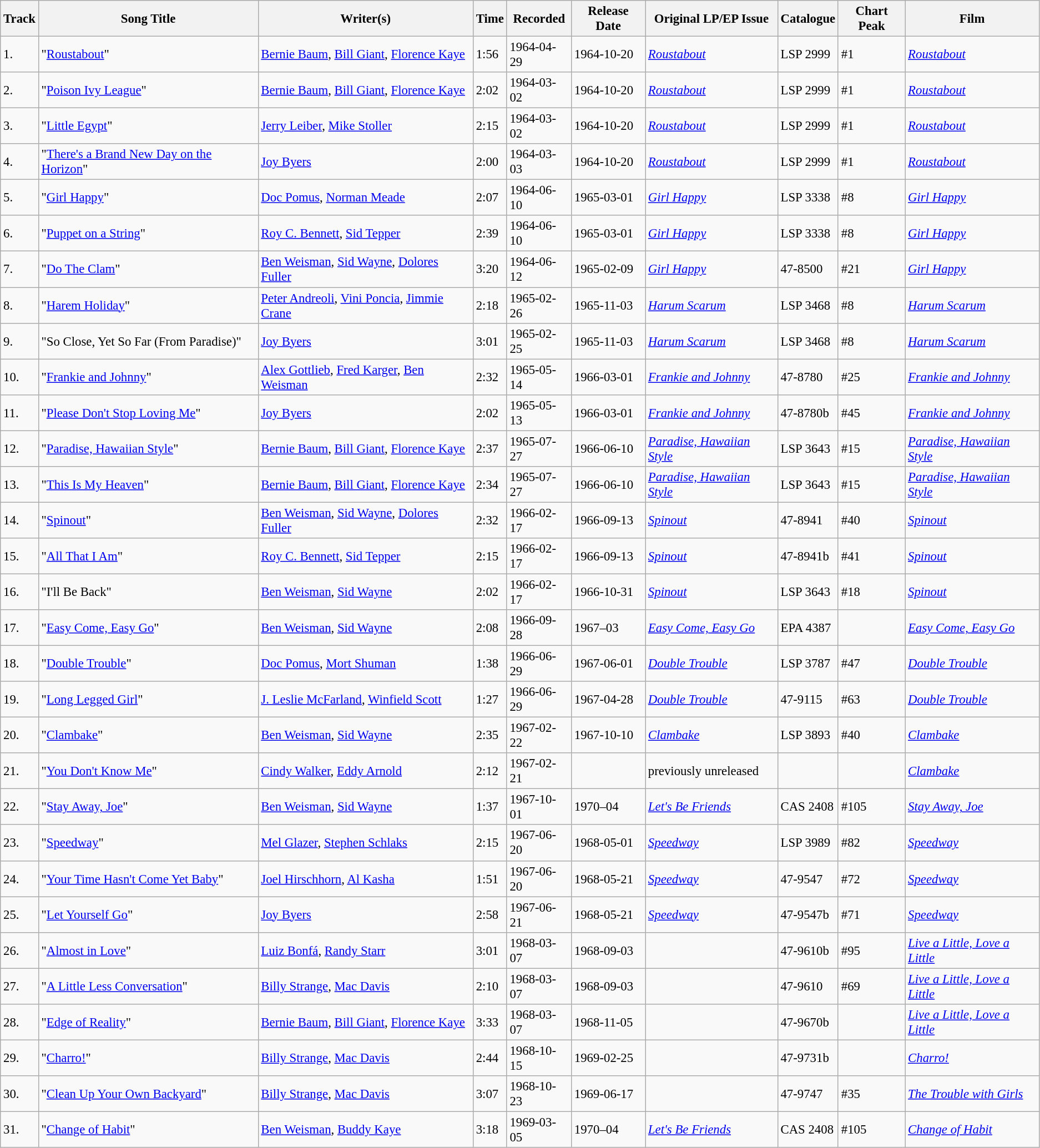<table class="wikitable" style="font-size: 95%;">
<tr>
<th>Track</th>
<th>Song Title</th>
<th>Writer(s)</th>
<th>Time</th>
<th>Recorded</th>
<th>Release Date</th>
<th>Original LP/EP Issue</th>
<th>Catalogue</th>
<th>Chart Peak</th>
<th>Film</th>
</tr>
<tr>
<td>1.</td>
<td>"<a href='#'>Roustabout</a>"</td>
<td><a href='#'>Bernie Baum</a>, <a href='#'>Bill Giant</a>, <a href='#'>Florence Kaye</a></td>
<td>1:56</td>
<td>1964-04-29</td>
<td>1964-10-20</td>
<td><em><a href='#'>Roustabout</a></em></td>
<td>LSP 2999</td>
<td>#1</td>
<td><em><a href='#'>Roustabout</a></em></td>
</tr>
<tr>
<td>2.</td>
<td>"<a href='#'>Poison Ivy League</a>"</td>
<td><a href='#'>Bernie Baum</a>, <a href='#'>Bill Giant</a>, <a href='#'>Florence Kaye</a></td>
<td>2:02</td>
<td>1964-03-02</td>
<td>1964-10-20</td>
<td><em><a href='#'>Roustabout</a></em></td>
<td>LSP 2999</td>
<td>#1</td>
<td><em><a href='#'>Roustabout</a></em></td>
</tr>
<tr>
<td>3.</td>
<td>"<a href='#'>Little Egypt</a>"</td>
<td><a href='#'>Jerry Leiber</a>, <a href='#'>Mike Stoller</a></td>
<td>2:15</td>
<td>1964-03-02</td>
<td>1964-10-20</td>
<td><em><a href='#'>Roustabout</a></em></td>
<td>LSP 2999</td>
<td>#1</td>
<td><em><a href='#'>Roustabout</a></em></td>
</tr>
<tr>
<td>4.</td>
<td>"<a href='#'>There's a Brand New Day on the Horizon</a>"</td>
<td><a href='#'>Joy Byers</a></td>
<td>2:00</td>
<td>1964-03-03</td>
<td>1964-10-20</td>
<td><em><a href='#'>Roustabout</a></em></td>
<td>LSP 2999</td>
<td>#1</td>
<td><em><a href='#'>Roustabout</a></em></td>
</tr>
<tr>
<td>5.</td>
<td>"<a href='#'>Girl Happy</a>"</td>
<td><a href='#'>Doc Pomus</a>, <a href='#'>Norman Meade</a></td>
<td>2:07</td>
<td>1964-06-10</td>
<td>1965-03-01</td>
<td><em><a href='#'>Girl Happy</a></em></td>
<td>LSP 3338</td>
<td>#8</td>
<td><em><a href='#'>Girl Happy</a></em></td>
</tr>
<tr>
<td>6.</td>
<td>"<a href='#'>Puppet on a String</a>"</td>
<td><a href='#'>Roy C. Bennett</a>, <a href='#'>Sid Tepper</a></td>
<td>2:39</td>
<td>1964-06-10</td>
<td>1965-03-01</td>
<td><em><a href='#'>Girl Happy</a></em></td>
<td>LSP 3338</td>
<td>#8</td>
<td><em><a href='#'>Girl Happy</a></em></td>
</tr>
<tr>
<td>7.</td>
<td>"<a href='#'>Do The Clam</a>"</td>
<td><a href='#'>Ben Weisman</a>, <a href='#'>Sid Wayne</a>, <a href='#'>Dolores Fuller</a></td>
<td>3:20</td>
<td>1964-06-12</td>
<td>1965-02-09</td>
<td><em><a href='#'>Girl Happy</a></em></td>
<td>47-8500</td>
<td>#21</td>
<td><em><a href='#'>Girl Happy</a></em></td>
</tr>
<tr>
<td>8.</td>
<td>"<a href='#'>Harem Holiday</a>"</td>
<td><a href='#'>Peter Andreoli</a>, <a href='#'>Vini Poncia</a>, <a href='#'>Jimmie Crane</a></td>
<td>2:18</td>
<td>1965-02-26</td>
<td>1965-11-03</td>
<td><em><a href='#'>Harum Scarum</a></em></td>
<td>LSP 3468</td>
<td>#8</td>
<td><em><a href='#'>Harum Scarum</a></em></td>
</tr>
<tr>
<td>9.</td>
<td>"So Close, Yet So Far (From Paradise)"</td>
<td><a href='#'>Joy Byers</a></td>
<td>3:01</td>
<td>1965-02-25</td>
<td>1965-11-03</td>
<td><em><a href='#'>Harum Scarum</a></em></td>
<td>LSP 3468</td>
<td>#8</td>
<td><em><a href='#'>Harum Scarum</a></em></td>
</tr>
<tr>
<td>10.</td>
<td>"<a href='#'>Frankie and Johnny</a>"</td>
<td><a href='#'>Alex Gottlieb</a>, <a href='#'>Fred Karger</a>, <a href='#'>Ben Weisman</a></td>
<td>2:32</td>
<td>1965-05-14</td>
<td>1966-03-01</td>
<td><em><a href='#'>Frankie and Johnny</a></em></td>
<td>47-8780</td>
<td>#25</td>
<td><em><a href='#'>Frankie and Johnny</a></em></td>
</tr>
<tr>
<td>11.</td>
<td>"<a href='#'>Please Don't Stop Loving Me</a>"</td>
<td><a href='#'>Joy Byers</a></td>
<td>2:02</td>
<td>1965-05-13</td>
<td>1966-03-01</td>
<td><em><a href='#'>Frankie and Johnny</a></em></td>
<td>47-8780b</td>
<td>#45</td>
<td><em><a href='#'>Frankie and Johnny</a></em></td>
</tr>
<tr>
<td>12.</td>
<td>"<a href='#'>Paradise, Hawaiian Style</a>"</td>
<td><a href='#'>Bernie Baum</a>, <a href='#'>Bill Giant</a>, <a href='#'>Florence Kaye</a></td>
<td>2:37</td>
<td>1965-07-27</td>
<td>1966-06-10</td>
<td><em><a href='#'>Paradise, Hawaiian Style</a></em></td>
<td>LSP 3643</td>
<td>#15</td>
<td><em><a href='#'>Paradise, Hawaiian Style</a></em></td>
</tr>
<tr>
<td>13.</td>
<td>"<a href='#'>This Is My Heaven</a>"</td>
<td><a href='#'>Bernie Baum</a>, <a href='#'>Bill Giant</a>, <a href='#'>Florence Kaye</a></td>
<td>2:34</td>
<td>1965-07-27</td>
<td>1966-06-10</td>
<td><em><a href='#'>Paradise, Hawaiian Style</a></em></td>
<td>LSP 3643</td>
<td>#15</td>
<td><em><a href='#'>Paradise, Hawaiian Style</a></em></td>
</tr>
<tr>
<td>14.</td>
<td>"<a href='#'>Spinout</a>"</td>
<td><a href='#'>Ben Weisman</a>, <a href='#'>Sid Wayne</a>, <a href='#'>Dolores Fuller</a></td>
<td>2:32</td>
<td>1966-02-17</td>
<td>1966-09-13</td>
<td><em><a href='#'>Spinout</a></em></td>
<td>47-8941</td>
<td>#40</td>
<td><em><a href='#'>Spinout</a></em></td>
</tr>
<tr>
<td>15.</td>
<td>"<a href='#'>All That I Am</a>"</td>
<td><a href='#'>Roy C. Bennett</a>, <a href='#'>Sid Tepper</a></td>
<td>2:15</td>
<td>1966-02-17</td>
<td>1966-09-13</td>
<td><em><a href='#'>Spinout</a></em></td>
<td>47-8941b</td>
<td>#41</td>
<td><em><a href='#'>Spinout</a></em></td>
</tr>
<tr>
<td>16.</td>
<td>"I'll Be Back"</td>
<td><a href='#'>Ben Weisman</a>, <a href='#'>Sid Wayne</a></td>
<td>2:02</td>
<td>1966-02-17</td>
<td>1966-10-31</td>
<td><em><a href='#'>Spinout</a></em></td>
<td>LSP 3643</td>
<td>#18</td>
<td><em><a href='#'>Spinout</a></em></td>
</tr>
<tr>
<td>17.</td>
<td>"<a href='#'>Easy Come, Easy Go</a>"</td>
<td><a href='#'>Ben Weisman</a>, <a href='#'>Sid Wayne</a></td>
<td>2:08</td>
<td>1966-09-28</td>
<td>1967–03</td>
<td><em><a href='#'>Easy Come, Easy Go</a></em></td>
<td>EPA 4387</td>
<td></td>
<td><em><a href='#'>Easy Come, Easy Go</a></em></td>
</tr>
<tr>
<td>18.</td>
<td>"<a href='#'>Double Trouble</a>"</td>
<td><a href='#'>Doc Pomus</a>, <a href='#'>Mort Shuman</a></td>
<td>1:38</td>
<td>1966-06-29</td>
<td>1967-06-01</td>
<td><em><a href='#'>Double Trouble</a></em></td>
<td>LSP 3787</td>
<td>#47</td>
<td><em><a href='#'>Double Trouble</a></em></td>
</tr>
<tr>
<td>19.</td>
<td>"<a href='#'>Long Legged Girl</a>"</td>
<td><a href='#'>J. Leslie McFarland</a>, <a href='#'>Winfield Scott</a></td>
<td>1:27</td>
<td>1966-06-29</td>
<td>1967-04-28</td>
<td><em><a href='#'>Double Trouble</a></em></td>
<td>47-9115</td>
<td>#63</td>
<td><em><a href='#'>Double Trouble</a></em></td>
</tr>
<tr>
<td>20.</td>
<td>"<a href='#'>Clambake</a>"</td>
<td><a href='#'>Ben Weisman</a>, <a href='#'>Sid Wayne</a></td>
<td>2:35</td>
<td>1967-02-22</td>
<td>1967-10-10</td>
<td><em><a href='#'>Clambake</a></em></td>
<td>LSP 3893</td>
<td>#40</td>
<td><em><a href='#'>Clambake</a></em></td>
</tr>
<tr>
<td>21.</td>
<td>"<a href='#'>You Don't Know Me</a>"</td>
<td><a href='#'>Cindy Walker</a>, <a href='#'>Eddy Arnold</a></td>
<td>2:12</td>
<td>1967-02-21</td>
<td></td>
<td>previously unreleased</td>
<td></td>
<td></td>
<td><em><a href='#'>Clambake</a></em></td>
</tr>
<tr>
<td>22.</td>
<td>"<a href='#'>Stay Away, Joe</a>"</td>
<td><a href='#'>Ben Weisman</a>, <a href='#'>Sid Wayne</a></td>
<td>1:37</td>
<td>1967-10-01</td>
<td>1970–04</td>
<td><em><a href='#'>Let's Be Friends</a></em></td>
<td>CAS 2408</td>
<td>#105</td>
<td><em><a href='#'>Stay Away, Joe</a></em></td>
</tr>
<tr>
<td>23.</td>
<td>"<a href='#'>Speedway</a>"</td>
<td><a href='#'>Mel Glazer</a>, <a href='#'>Stephen Schlaks</a></td>
<td>2:15</td>
<td>1967-06-20</td>
<td>1968-05-01</td>
<td><em><a href='#'>Speedway</a></em></td>
<td>LSP 3989</td>
<td>#82</td>
<td><em><a href='#'>Speedway</a></em></td>
</tr>
<tr>
<td>24.</td>
<td>"<a href='#'>Your Time Hasn't Come Yet Baby</a>"</td>
<td><a href='#'>Joel Hirschhorn</a>, <a href='#'>Al Kasha</a></td>
<td>1:51</td>
<td>1967-06-20</td>
<td>1968-05-21</td>
<td><em><a href='#'>Speedway</a></em></td>
<td>47-9547</td>
<td>#72</td>
<td><em><a href='#'>Speedway</a></em></td>
</tr>
<tr>
<td>25.</td>
<td>"<a href='#'>Let Yourself Go</a>"</td>
<td><a href='#'>Joy Byers</a></td>
<td>2:58</td>
<td>1967-06-21</td>
<td>1968-05-21</td>
<td><em><a href='#'>Speedway</a></em></td>
<td>47-9547b</td>
<td>#71</td>
<td><em><a href='#'>Speedway</a></em></td>
</tr>
<tr>
<td>26.</td>
<td>"<a href='#'>Almost in Love</a>"</td>
<td><a href='#'>Luiz Bonfá</a>, <a href='#'>Randy Starr</a></td>
<td>3:01</td>
<td>1968-03-07</td>
<td>1968-09-03</td>
<td></td>
<td>47-9610b</td>
<td>#95</td>
<td><em><a href='#'>Live a Little, Love a Little</a></em></td>
</tr>
<tr>
<td>27.</td>
<td>"<a href='#'>A Little Less Conversation</a>"</td>
<td><a href='#'>Billy Strange</a>, <a href='#'>Mac Davis</a></td>
<td>2:10</td>
<td>1968-03-07</td>
<td>1968-09-03</td>
<td></td>
<td>47-9610</td>
<td>#69</td>
<td><em><a href='#'>Live a Little, Love a Little</a></em></td>
</tr>
<tr>
<td>28.</td>
<td>"<a href='#'>Edge of Reality</a>"</td>
<td><a href='#'>Bernie Baum</a>, <a href='#'>Bill Giant</a>, <a href='#'>Florence Kaye</a></td>
<td>3:33</td>
<td>1968-03-07</td>
<td>1968-11-05</td>
<td></td>
<td>47-9670b</td>
<td></td>
<td><em><a href='#'>Live a Little, Love a Little</a></em></td>
</tr>
<tr>
<td>29.</td>
<td>"<a href='#'>Charro!</a>"</td>
<td><a href='#'>Billy Strange</a>, <a href='#'>Mac Davis</a></td>
<td>2:44</td>
<td>1968-10-15</td>
<td>1969-02-25</td>
<td></td>
<td>47-9731b</td>
<td></td>
<td><em><a href='#'>Charro!</a></em></td>
</tr>
<tr>
<td>30.</td>
<td>"<a href='#'>Clean Up Your Own Backyard</a>"</td>
<td><a href='#'>Billy Strange</a>, <a href='#'>Mac Davis</a></td>
<td>3:07</td>
<td>1968-10-23</td>
<td>1969-06-17</td>
<td></td>
<td>47-9747</td>
<td>#35</td>
<td><em><a href='#'>The Trouble with Girls</a></em></td>
</tr>
<tr>
<td>31.</td>
<td>"<a href='#'>Change of Habit</a>"</td>
<td><a href='#'>Ben Weisman</a>, <a href='#'>Buddy Kaye</a></td>
<td>3:18</td>
<td>1969-03-05</td>
<td>1970–04</td>
<td><em><a href='#'>Let's Be Friends</a></em></td>
<td>CAS 2408</td>
<td>#105</td>
<td><em><a href='#'>Change of Habit</a></em></td>
</tr>
</table>
